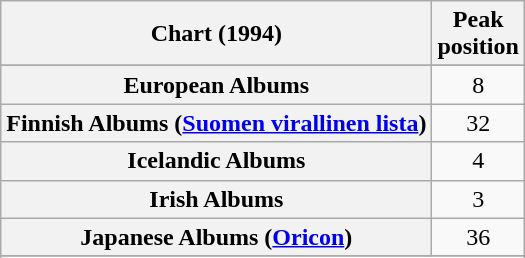<table class="wikitable sortable plainrowheaders" style="text-align:center;">
<tr>
<th>Chart (1994)</th>
<th>Peak<br>position</th>
</tr>
<tr>
</tr>
<tr>
</tr>
<tr>
<th scope="row">European Albums</th>
<td>8</td>
</tr>
<tr>
<th scope="row">Finnish Albums (<a href='#'>Suomen virallinen lista</a>)</th>
<td>32</td>
</tr>
<tr>
<th scope="row">Icelandic Albums</th>
<td align="center">4</td>
</tr>
<tr>
<th scope="row">Irish Albums</th>
<td>3</td>
</tr>
<tr>
<th scope="row">Japanese Albums (<a href='#'>Oricon</a>)</th>
<td>36</td>
</tr>
<tr>
</tr>
<tr>
</tr>
<tr>
</tr>
<tr>
</tr>
<tr>
</tr>
</table>
